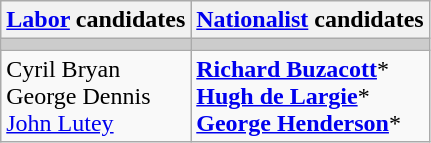<table class="wikitable">
<tr>
<th><a href='#'>Labor</a> candidates</th>
<th><a href='#'>Nationalist</a> candidates</th>
</tr>
<tr bgcolor="#cccccc">
<td></td>
<td></td>
</tr>
<tr>
<td>Cyril Bryan<br>George Dennis<br><a href='#'>John Lutey</a></td>
<td><strong><a href='#'>Richard Buzacott</a></strong>*<br><strong><a href='#'>Hugh de Largie</a></strong>*<br><strong><a href='#'>George Henderson</a></strong>*</td>
</tr>
</table>
